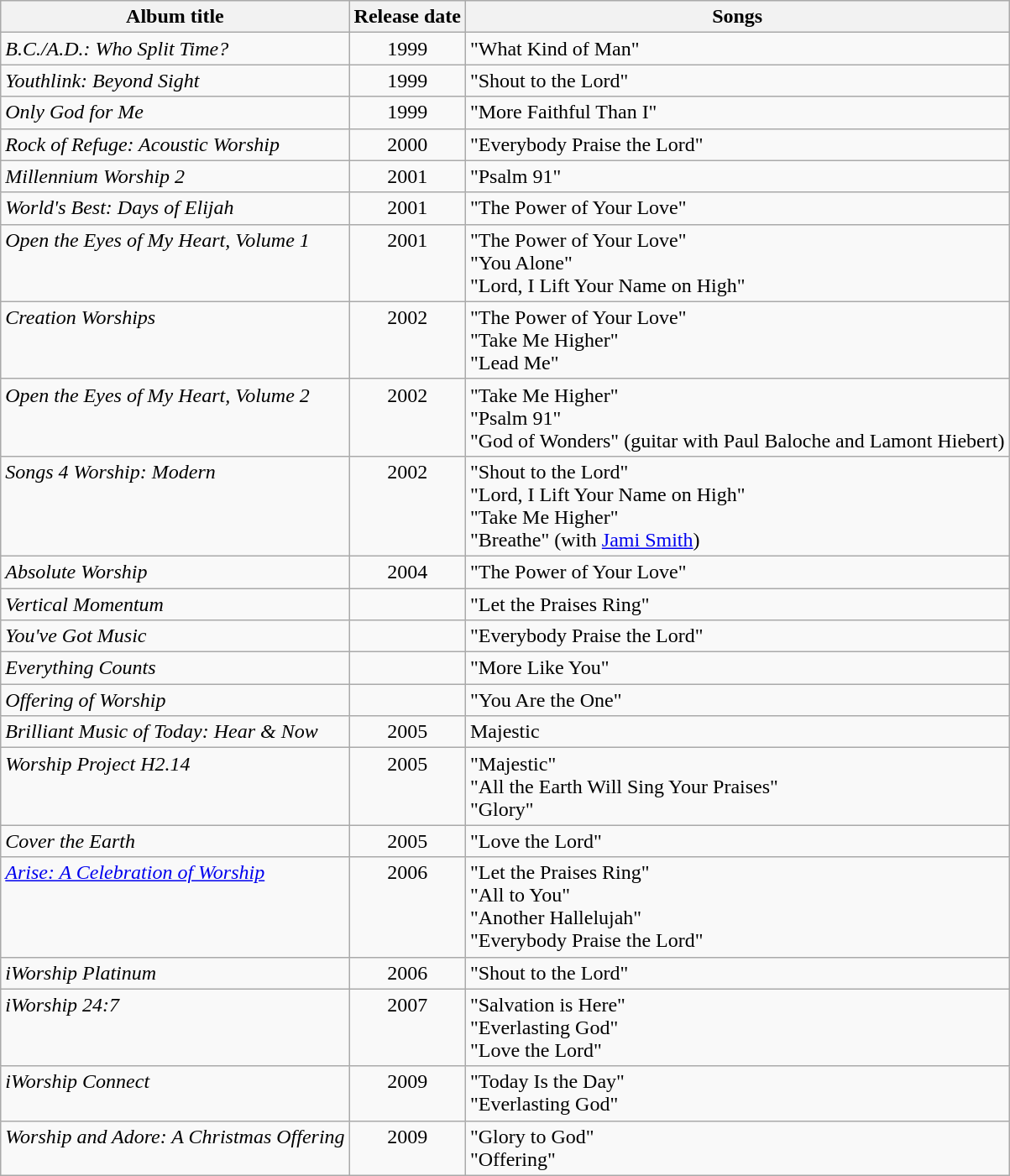<table class="wikitable">
<tr>
<th align="center" valign="top">Album title</th>
<th align="center" valign="top">Release date</th>
<th align="center" valign="top">Songs</th>
</tr>
<tr>
<td align="left" valign="top"><em>B.C./A.D.: Who Split Time?</em></td>
<td align="center" valign="top">1999</td>
<td align="left" valign="top">"What Kind of Man"</td>
</tr>
<tr>
<td align="left" valign="top"><em>Youthlink: Beyond Sight</em></td>
<td align="center" valign="top">1999</td>
<td align="left" valign="top">"Shout to the Lord"</td>
</tr>
<tr>
<td align="left" valign="top"><em>Only God for Me</em></td>
<td align="center" valign="top">1999</td>
<td align="left" valign="top">"More Faithful Than I"</td>
</tr>
<tr>
<td align="left" valign="top"><em>Rock of Refuge: Acoustic Worship</em></td>
<td align="center" valign="top">2000</td>
<td align="left" valign="top">"Everybody Praise the Lord"</td>
</tr>
<tr>
<td align="left" valign="top"><em>Millennium Worship 2</em></td>
<td align="center" valign="top">2001</td>
<td align="left" valign="top">"Psalm 91"</td>
</tr>
<tr>
<td align="left" valign="top"><em>World's Best: Days of Elijah</em></td>
<td align="center" valign="top">2001</td>
<td align="left" valign="top">"The Power of Your Love"</td>
</tr>
<tr>
<td align="left" valign="top"><em>Open the Eyes of My Heart, Volume 1</em></td>
<td align="center" valign="top">2001</td>
<td align="left" valign="top">"The Power of Your Love"<br>"You Alone"<br>"Lord, I Lift Your Name on High"</td>
</tr>
<tr>
<td align="left" valign="top"><em>Creation Worships</em></td>
<td align="center" valign="top">2002</td>
<td align="left" valign="top">"The Power of Your Love"<br>"Take Me Higher"<br>"Lead Me"</td>
</tr>
<tr>
<td align="left" valign="top"><em>Open the Eyes of My Heart, Volume 2</em></td>
<td align="center" valign="top">2002</td>
<td align="left" valign="top">"Take Me Higher"<br>"Psalm 91"<br>"God of Wonders" (guitar with Paul Baloche and Lamont Hiebert)</td>
</tr>
<tr>
<td align="left" valign="top"><em>Songs 4 Worship: Modern</em></td>
<td align="center" valign="top">2002</td>
<td align="left" valign="top">"Shout to the Lord"<br>"Lord, I Lift Your Name on High"<br>"Take Me Higher"<br>"Breathe" (with <a href='#'>Jami Smith</a>)</td>
</tr>
<tr>
<td align="left" valign="top"><em>Absolute Worship</em></td>
<td align="center" valign="top">2004</td>
<td align="left" valign="top">"The Power of Your Love"</td>
</tr>
<tr>
<td align="left" valign="top"><em>Vertical Momentum</em></td>
<td align="center" valign="top"></td>
<td align="left" valign="top">"Let the Praises Ring"</td>
</tr>
<tr>
<td align="left" valign="top"><em>You've Got Music</em></td>
<td align="center" valign="top"></td>
<td align="left" valign="top">"Everybody Praise the Lord"</td>
</tr>
<tr>
<td align="left" valign="top"><em>Everything Counts</em></td>
<td align="center" valign="top"></td>
<td align="left" valign="top">"More Like You"</td>
</tr>
<tr>
<td align="left" valign="top"><em>Offering of Worship</em></td>
<td align="center" valign="top"></td>
<td align="left" valign="top">"You Are the One"</td>
</tr>
<tr>
<td align="left" valign="top"><em>Brilliant Music of Today: Hear & Now</em></td>
<td align="center" valign="top">2005</td>
<td align="left" valign="top">Majestic</td>
</tr>
<tr>
<td align="left" valign="top"><em>Worship Project H2.14</em></td>
<td align="center" valign="top">2005</td>
<td align="left" valign="top">"Majestic"<br>"All the Earth Will Sing Your Praises"<br>"Glory"</td>
</tr>
<tr>
<td align="left" valign="top"><em>Cover the Earth</em></td>
<td align="center" valign="top">2005</td>
<td align="left" valign="top">"Love the Lord"</td>
</tr>
<tr>
<td align="left" valign="top"><em><a href='#'>Arise: A Celebration of Worship</a></em></td>
<td align="center" valign="top">2006</td>
<td align="left" valign="top">"Let the Praises Ring"<br>"All to You"<br>"Another Hallelujah"<br>"Everybody Praise the Lord"</td>
</tr>
<tr>
<td align="left" valign="top"><em>iWorship Platinum</em></td>
<td align="center" valign="top">2006</td>
<td align="left" valign="top">"Shout to the Lord"</td>
</tr>
<tr>
<td align="left" valign="top"><em>iWorship 24:7</em></td>
<td align="center" valign="top">2007</td>
<td align="left" valign="top">"Salvation is Here"<br>"Everlasting God"<br>"Love the Lord"</td>
</tr>
<tr>
<td align="left" valign="top"><em>iWorship Connect</em></td>
<td align="center" valign="top">2009</td>
<td align="left" valign="top">"Today Is the Day"<br>"Everlasting God"</td>
</tr>
<tr>
<td align="left" valign="top"><em>Worship and Adore: A Christmas Offering</em></td>
<td align="center" valign="top">2009</td>
<td align="left" valign="top">"Glory to God"<br>"Offering"</td>
</tr>
</table>
